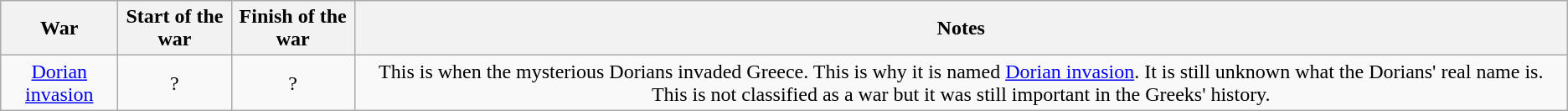<table class="wikitable" style="text-align:center">
<tr>
<th class="unsortable">War</th>
<th>Start of the war</th>
<th>Finish of the war</th>
<th class="unsortable">Notes</th>
</tr>
<tr>
<td><a href='#'>Dorian invasion</a></td>
<td>?</td>
<td>?</td>
<td>This is when the mysterious Dorians invaded Greece. This is why it is named <a href='#'>Dorian invasion</a>. It is still unknown what the Dorians' real name is. This is not classified as a war but it was still important in the Greeks' history.</td>
</tr>
</table>
